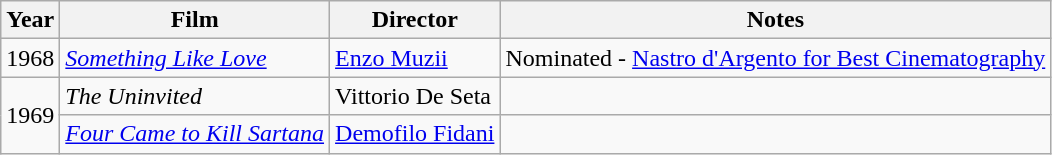<table class="wikitable">
<tr>
<th>Year</th>
<th>Film</th>
<th>Director</th>
<th>Notes</th>
</tr>
<tr>
<td style="text-align:center;">1968</td>
<td><em><a href='#'>Something Like Love</a></em></td>
<td><a href='#'>Enzo Muzii</a></td>
<td>Nominated - <a href='#'>Nastro d'Argento for Best Cinematography</a></td>
</tr>
<tr>
<td rowspan="2">1969</td>
<td><em>The Uninvited</em></td>
<td>Vittorio De Seta</td>
<td></td>
</tr>
<tr>
<td><a href='#'><em>Four Came to Kill Sartana</em></a></td>
<td><a href='#'>Demofilo Fidani</a></td>
<td></td>
</tr>
</table>
